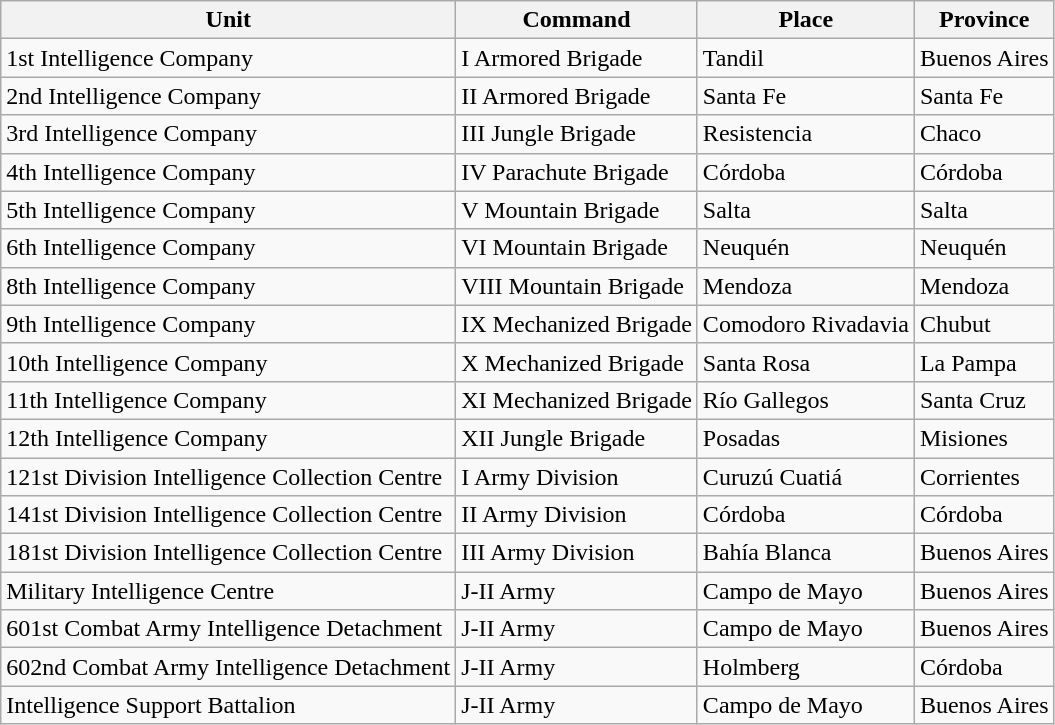<table border=0 class="wikitable">
<tr>
<th rowspan=1>Unit</th>
<th rowspan=1>Command</th>
<th rowspan=1>Place</th>
<th rowspan=1>Province</th>
</tr>
<tr>
<td>1st Intelligence Company</td>
<td>I Armored Brigade</td>
<td>Tandil</td>
<td>Buenos Aires</td>
</tr>
<tr>
<td>2nd Intelligence Company</td>
<td>II Armored Brigade</td>
<td>Santa Fe</td>
<td>Santa Fe</td>
</tr>
<tr>
<td>3rd Intelligence Company</td>
<td>III Jungle Brigade</td>
<td>Resistencia</td>
<td>Chaco</td>
</tr>
<tr>
<td>4th Intelligence Company</td>
<td>IV Parachute Brigade</td>
<td>Córdoba</td>
<td>Córdoba</td>
</tr>
<tr>
<td>5th Intelligence Company</td>
<td>V Mountain Brigade</td>
<td>Salta</td>
<td>Salta</td>
</tr>
<tr>
<td>6th Intelligence Company</td>
<td>VI Mountain Brigade</td>
<td>Neuquén</td>
<td>Neuquén</td>
</tr>
<tr>
<td>8th Intelligence Company</td>
<td>VIII Mountain Brigade</td>
<td>Mendoza</td>
<td>Mendoza</td>
</tr>
<tr>
<td>9th Intelligence Company</td>
<td>IX Mechanized Brigade</td>
<td>Comodoro Rivadavia</td>
<td>Chubut</td>
</tr>
<tr>
<td>10th Intelligence Company</td>
<td>X Mechanized Brigade</td>
<td>Santa Rosa</td>
<td>La Pampa</td>
</tr>
<tr>
<td>11th Intelligence Company</td>
<td>XI Mechanized Brigade</td>
<td>Río Gallegos</td>
<td>Santa Cruz</td>
</tr>
<tr>
<td>12th Intelligence Company</td>
<td>XII Jungle Brigade</td>
<td>Posadas</td>
<td>Misiones</td>
</tr>
<tr>
<td>121st Division Intelligence Collection Centre</td>
<td>I Army Division</td>
<td>Curuzú Cuatiá</td>
<td>Corrientes</td>
</tr>
<tr>
<td>141st Division Intelligence Collection Centre</td>
<td>II Army Division</td>
<td>Córdoba</td>
<td>Córdoba</td>
</tr>
<tr>
<td>181st Division Intelligence Collection Centre</td>
<td>III Army Division</td>
<td>Bahía Blanca</td>
<td>Buenos Aires</td>
</tr>
<tr>
<td>Military Intelligence Centre</td>
<td>J-II Army</td>
<td>Campo de Mayo</td>
<td>Buenos Aires</td>
</tr>
<tr>
<td>601st Combat Army Intelligence Detachment</td>
<td>J-II Army</td>
<td>Campo de Mayo</td>
<td>Buenos Aires</td>
</tr>
<tr>
<td>602nd Combat Army Intelligence Detachment</td>
<td>J-II Army</td>
<td>Holmberg</td>
<td>Córdoba</td>
</tr>
<tr>
<td>Intelligence Support Battalion</td>
<td>J-II Army</td>
<td>Campo de Mayo</td>
<td>Buenos Aires</td>
</tr>
</table>
